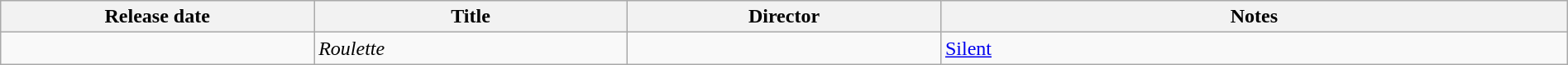<table class="wikitable" width=100%>
<tr>
<th width=20%>Release date</th>
<th width=20%>Title</th>
<th width=20%>Director</th>
<th class=unsortable width=40%>Notes</th>
</tr>
<tr>
<td></td>
<td><em>Roulette</em></td>
<td></td>
<td><a href='#'>Silent</a></td>
</tr>
</table>
